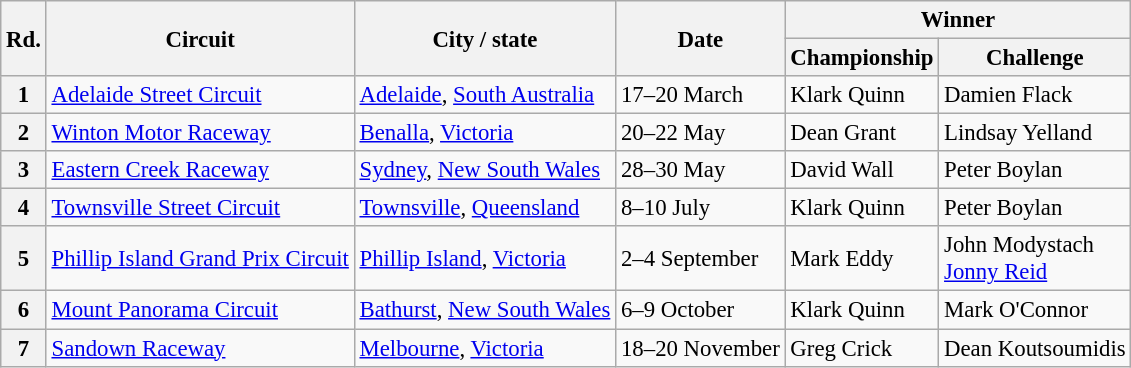<table class="wikitable" style="font-size: 95%">
<tr>
<th rowspan=2>Rd.</th>
<th rowspan=2>Circuit</th>
<th rowspan=2>City / state</th>
<th rowspan=2>Date</th>
<th colspan=2>Winner</th>
</tr>
<tr>
<th>Championship</th>
<th>Challenge</th>
</tr>
<tr>
<th>1</th>
<td><a href='#'>Adelaide Street Circuit</a></td>
<td><a href='#'>Adelaide</a>, <a href='#'>South Australia</a></td>
<td>17–20 March</td>
<td>Klark Quinn</td>
<td>Damien Flack</td>
</tr>
<tr>
<th>2</th>
<td><a href='#'>Winton Motor Raceway</a></td>
<td><a href='#'>Benalla</a>, <a href='#'>Victoria</a></td>
<td>20–22 May</td>
<td>Dean Grant</td>
<td>Lindsay Yelland</td>
</tr>
<tr>
<th>3</th>
<td><a href='#'>Eastern Creek Raceway</a></td>
<td><a href='#'>Sydney</a>, <a href='#'>New South Wales</a></td>
<td>28–30 May</td>
<td>David Wall</td>
<td>Peter Boylan</td>
</tr>
<tr>
<th>4</th>
<td><a href='#'>Townsville Street Circuit</a></td>
<td><a href='#'>Townsville</a>, <a href='#'>Queensland</a></td>
<td>8–10 July</td>
<td>Klark Quinn</td>
<td>Peter Boylan</td>
</tr>
<tr>
<th>5</th>
<td><a href='#'>Phillip Island Grand Prix Circuit</a></td>
<td><a href='#'>Phillip Island</a>, <a href='#'>Victoria</a></td>
<td>2–4 September</td>
<td>Mark Eddy</td>
<td>John Modystach<br> <a href='#'>Jonny Reid</a></td>
</tr>
<tr>
<th>6</th>
<td><a href='#'>Mount Panorama Circuit</a></td>
<td><a href='#'>Bathurst</a>, <a href='#'>New South Wales</a></td>
<td>6–9 October</td>
<td>Klark Quinn</td>
<td>Mark O'Connor</td>
</tr>
<tr>
<th>7</th>
<td><a href='#'>Sandown Raceway</a></td>
<td><a href='#'>Melbourne</a>, <a href='#'>Victoria</a></td>
<td>18–20 November</td>
<td>Greg Crick</td>
<td>Dean Koutsoumidis</td>
</tr>
</table>
